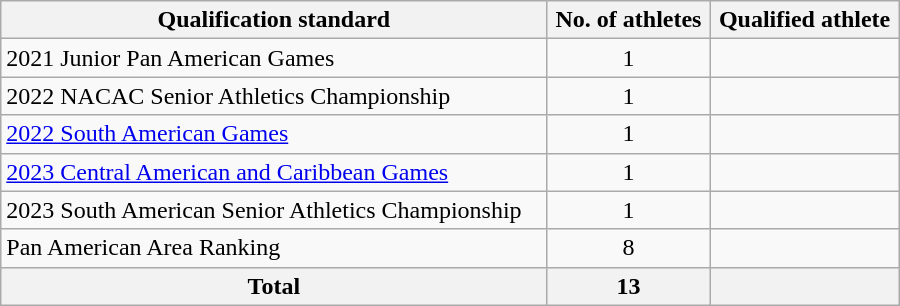<table class="wikitable" style="text-align:left; width:600px;">
<tr>
<th>Qualification standard</th>
<th>No. of athletes</th>
<th>Qualified athlete</th>
</tr>
<tr>
<td>2021 Junior Pan American Games</td>
<td align=center>1</td>
<td></td>
</tr>
<tr>
<td>2022 NACAC Senior Athletics Championship</td>
<td align=center>1</td>
<td></td>
</tr>
<tr>
<td><a href='#'>2022 South American Games</a></td>
<td align=center>1</td>
<td></td>
</tr>
<tr>
<td><a href='#'>2023 Central American and Caribbean Games</a></td>
<td align=center>1</td>
<td></td>
</tr>
<tr>
<td>2023 South American Senior Athletics Championship</td>
<td align=center>1</td>
<td></td>
</tr>
<tr>
<td>Pan American Area Ranking</td>
<td align=center>8</td>
<td></td>
</tr>
<tr>
<th>Total</th>
<th>13</th>
<th colspan=2></th>
</tr>
</table>
